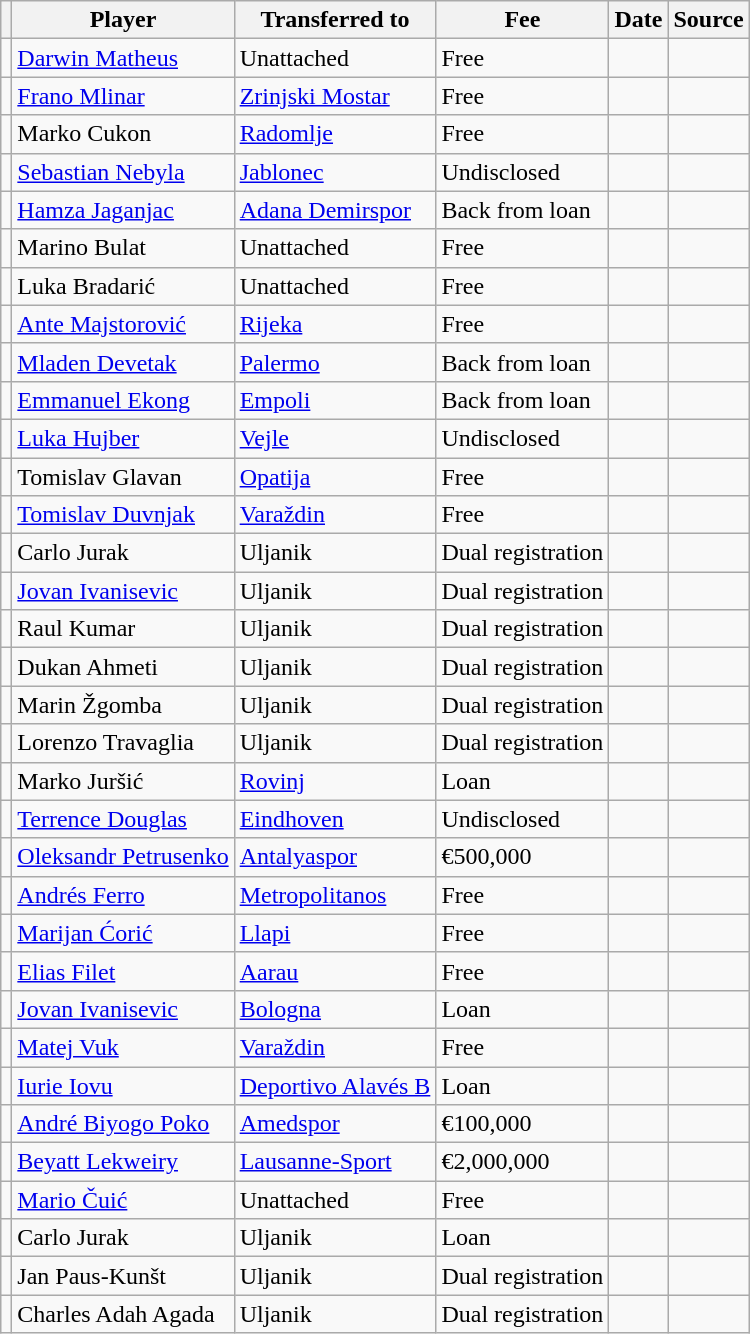<table class="wikitable plainrowheaders sortable">
<tr>
<th></th>
<th scope=col>Player</th>
<th>Transferred to</th>
<th scope=col>Fee</th>
<th scope=col>Date</th>
<th scope=col>Source</th>
</tr>
<tr>
<td align=center></td>
<td> <a href='#'>Darwin Matheus</a></td>
<td>Unattached</td>
<td>Free</td>
<td></td>
<td></td>
</tr>
<tr>
<td align=center></td>
<td> <a href='#'>Frano Mlinar</a></td>
<td> <a href='#'>Zrinjski Mostar</a></td>
<td>Free</td>
<td></td>
<td></td>
</tr>
<tr>
<td align=center></td>
<td> Marko Cukon</td>
<td> <a href='#'>Radomlje</a></td>
<td>Free</td>
<td></td>
<td></td>
</tr>
<tr>
<td align=center></td>
<td> <a href='#'>Sebastian Nebyla</a></td>
<td> <a href='#'>Jablonec</a></td>
<td>Undisclosed</td>
<td></td>
<td></td>
</tr>
<tr>
<td align=center></td>
<td> <a href='#'>Hamza Jaganjac</a></td>
<td> <a href='#'>Adana Demirspor</a></td>
<td>Back from loan</td>
<td></td>
<td></td>
</tr>
<tr>
<td align=center></td>
<td> Marino Bulat</td>
<td>Unattached</td>
<td>Free</td>
<td></td>
<td></td>
</tr>
<tr>
<td align=center></td>
<td> Luka Bradarić</td>
<td>Unattached</td>
<td>Free</td>
<td></td>
<td></td>
</tr>
<tr>
<td align=center></td>
<td> <a href='#'>Ante Majstorović</a></td>
<td> <a href='#'>Rijeka</a></td>
<td>Free</td>
<td></td>
<td></td>
</tr>
<tr>
<td align=center></td>
<td> <a href='#'>Mladen Devetak</a></td>
<td> <a href='#'>Palermo</a></td>
<td>Back from loan</td>
<td></td>
<td></td>
</tr>
<tr>
<td align=center></td>
<td> <a href='#'>Emmanuel Ekong</a></td>
<td> <a href='#'>Empoli</a></td>
<td>Back from loan</td>
<td></td>
<td></td>
</tr>
<tr>
<td align=center></td>
<td> <a href='#'>Luka Hujber</a></td>
<td> <a href='#'>Vejle</a></td>
<td>Undisclosed</td>
<td></td>
<td></td>
</tr>
<tr>
<td align=center></td>
<td> Tomislav Glavan</td>
<td> <a href='#'>Opatija</a></td>
<td>Free</td>
<td></td>
<td></td>
</tr>
<tr>
<td align=center></td>
<td> <a href='#'>Tomislav Duvnjak</a></td>
<td> <a href='#'>Varaždin</a></td>
<td>Free</td>
<td></td>
<td></td>
</tr>
<tr>
<td align=center></td>
<td> Carlo Jurak</td>
<td> Uljanik</td>
<td>Dual registration</td>
<td></td>
<td></td>
</tr>
<tr>
<td align=center></td>
<td> <a href='#'>Jovan Ivanisevic</a></td>
<td> Uljanik</td>
<td>Dual registration</td>
<td></td>
<td></td>
</tr>
<tr>
<td align=center></td>
<td> Raul Kumar</td>
<td> Uljanik</td>
<td>Dual registration</td>
<td></td>
<td></td>
</tr>
<tr>
<td align=center></td>
<td> Dukan Ahmeti</td>
<td> Uljanik</td>
<td>Dual registration</td>
<td></td>
<td></td>
</tr>
<tr>
<td align=center></td>
<td> Marin Žgomba</td>
<td> Uljanik</td>
<td>Dual registration</td>
<td></td>
<td></td>
</tr>
<tr>
<td align=center></td>
<td> Lorenzo Travaglia</td>
<td> Uljanik</td>
<td>Dual registration</td>
<td></td>
<td></td>
</tr>
<tr>
<td align=center></td>
<td> Marko Juršić</td>
<td> <a href='#'>Rovinj</a></td>
<td>Loan</td>
<td></td>
<td></td>
</tr>
<tr>
<td align=center></td>
<td> <a href='#'>Terrence Douglas</a></td>
<td> <a href='#'>Eindhoven</a></td>
<td>Undisclosed</td>
<td></td>
<td></td>
</tr>
<tr>
<td align=center></td>
<td> <a href='#'>Oleksandr Petrusenko</a></td>
<td> <a href='#'>Antalyaspor</a></td>
<td>€500,000</td>
<td></td>
<td></td>
</tr>
<tr>
<td align=center></td>
<td> <a href='#'>Andrés Ferro</a></td>
<td> <a href='#'>Metropolitanos</a></td>
<td>Free</td>
<td></td>
<td></td>
</tr>
<tr>
<td align=center></td>
<td> <a href='#'>Marijan Ćorić</a></td>
<td> <a href='#'>Llapi</a></td>
<td>Free</td>
<td></td>
<td></td>
</tr>
<tr>
<td align=center></td>
<td> <a href='#'>Elias Filet</a></td>
<td> <a href='#'>Aarau</a></td>
<td>Free</td>
<td></td>
<td></td>
</tr>
<tr>
<td align=center></td>
<td> <a href='#'>Jovan Ivanisevic</a></td>
<td> <a href='#'>Bologna</a></td>
<td>Loan</td>
<td></td>
<td></td>
</tr>
<tr>
<td align=center></td>
<td> <a href='#'>Matej Vuk</a></td>
<td> <a href='#'>Varaždin</a></td>
<td>Free</td>
<td></td>
<td></td>
</tr>
<tr>
<td align=center></td>
<td> <a href='#'>Iurie Iovu</a></td>
<td> <a href='#'>Deportivo Alavés B</a></td>
<td>Loan</td>
<td></td>
<td></td>
</tr>
<tr>
<td align=center></td>
<td> <a href='#'>André Biyogo Poko</a></td>
<td> <a href='#'>Amedspor</a></td>
<td>€100,000</td>
<td></td>
<td></td>
</tr>
<tr>
<td align=center></td>
<td> <a href='#'>Beyatt Lekweiry</a></td>
<td> <a href='#'>Lausanne-Sport</a></td>
<td>€2,000,000</td>
<td></td>
<td></td>
</tr>
<tr>
<td align=center></td>
<td> <a href='#'>Mario Čuić</a></td>
<td>Unattached</td>
<td>Free</td>
<td></td>
<td></td>
</tr>
<tr>
<td align=center></td>
<td> Carlo Jurak</td>
<td> Uljanik</td>
<td>Loan</td>
<td></td>
<td></td>
</tr>
<tr>
<td align=center></td>
<td> Jan Paus-Kunšt</td>
<td> Uljanik</td>
<td>Dual registration</td>
<td></td>
<td></td>
</tr>
<tr>
<td align=center></td>
<td> Charles Adah Agada</td>
<td> Uljanik</td>
<td>Dual registration</td>
<td></td>
<td></td>
</tr>
</table>
